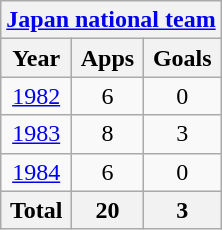<table class="wikitable" style="text-align:center">
<tr>
<th colspan=3><a href='#'>Japan national team</a></th>
</tr>
<tr>
<th>Year</th>
<th>Apps</th>
<th>Goals</th>
</tr>
<tr>
<td><a href='#'>1982</a></td>
<td>6</td>
<td>0</td>
</tr>
<tr>
<td><a href='#'>1983</a></td>
<td>8</td>
<td>3</td>
</tr>
<tr>
<td><a href='#'>1984</a></td>
<td>6</td>
<td>0</td>
</tr>
<tr>
<th>Total</th>
<th>20</th>
<th>3</th>
</tr>
</table>
